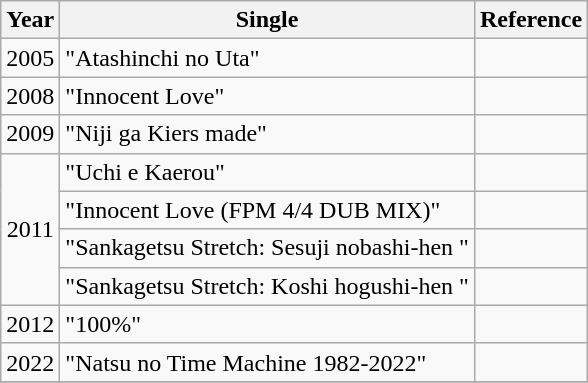<table class="wikitable plainrowheaders" style="text-align:center;">
<tr>
<th scope="col">Year</th>
<th scope="col">Single</th>
<th scope="col">Reference</th>
</tr>
<tr>
<td rowspan="1">2005</td>
<td style="text-align:left;">"Atashinchi no Uta"<br></td>
<td></td>
</tr>
<tr>
<td rowspan="1">2008</td>
<td style="text-align:left;">"Innocent Love"<br></td>
<td></td>
</tr>
<tr>
<td rowspan="1">2009</td>
<td style="text-align:left;">"Niji ga Kiers made"<br></td>
<td></td>
</tr>
<tr>
<td rowspan="4">2011</td>
<td style="text-align:left;">"Uchi e Kaerou"<br></td>
<td></td>
</tr>
<tr>
<td style="text-align:left;">"Innocent Love (FPM 4/4 DUB MIX)"<br></td>
<td></td>
</tr>
<tr>
<td style="text-align:left;">"Sankagetsu Stretch: Sesuji nobashi-hen "<br></td>
<td></td>
</tr>
<tr>
<td style="text-align:left;">"Sankagetsu Stretch: Koshi hogushi-hen "<br></td>
<td></td>
</tr>
<tr>
<td rowspan="1">2012</td>
<td style="text-align:left;">"100%"<br></td>
<td></td>
</tr>
<tr>
<td rowspan="1">2022</td>
<td style="text-align:left;">"Natsu no Time Machine 1982-2022"<br></td>
<td></td>
</tr>
<tr>
</tr>
</table>
